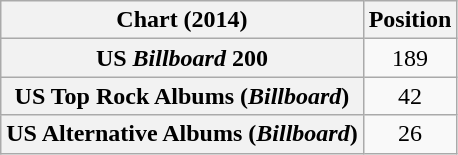<table class="wikitable sortable plainrowheaders" style="text-align:center">
<tr>
<th scope="col">Chart (2014)</th>
<th scope="col">Position</th>
</tr>
<tr>
<th scope="row">US <em>Billboard</em> 200</th>
<td style="text-align:center;">189</td>
</tr>
<tr>
<th scope="row">US Top Rock Albums (<em>Billboard</em>)</th>
<td style="text-align:center;">42</td>
</tr>
<tr>
<th scope="row">US Alternative Albums (<em>Billboard</em>)</th>
<td style="text-align:center;">26</td>
</tr>
</table>
